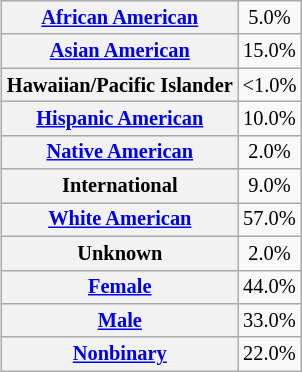<table style="text-align:center; float:right; font-size:85%; margin-left:2em; margin:10px;"  class="wikitable">
<tr>
<th><a href='#'>African American</a></th>
<td>5.0%</td>
</tr>
<tr>
<th><a href='#'>Asian American</a></th>
<td>15.0%</td>
</tr>
<tr>
<th>Hawaiian/Pacific Islander</th>
<td><1.0%</td>
</tr>
<tr>
<th><a href='#'>Hispanic American</a></th>
<td>10.0%</td>
</tr>
<tr>
<th><a href='#'>Native American</a></th>
<td>2.0%</td>
</tr>
<tr>
<th>International</th>
<td>9.0%</td>
</tr>
<tr>
<th><a href='#'>White American</a></th>
<td>57.0%</td>
</tr>
<tr>
<th>Unknown</th>
<td>2.0%</td>
</tr>
<tr>
<th><a href='#'>Female</a></th>
<td>44.0%</td>
</tr>
<tr>
<th><a href='#'>Male</a></th>
<td>33.0%</td>
</tr>
<tr>
<th><a href='#'>Nonbinary</a></th>
<td>22.0%</td>
</tr>
</table>
